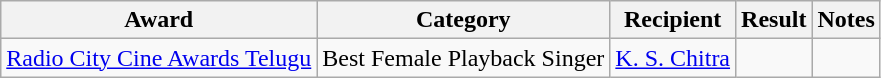<table class="wikitable">
<tr>
<th>Award</th>
<th>Category</th>
<th>Recipient</th>
<th>Result</th>
<th>Notes</th>
</tr>
<tr>
<td><a href='#'>Radio City Cine Awards Telugu</a></td>
<td>Best Female Playback Singer</td>
<td><a href='#'>K. S. Chitra</a></td>
<td></td>
<td></td>
</tr>
</table>
